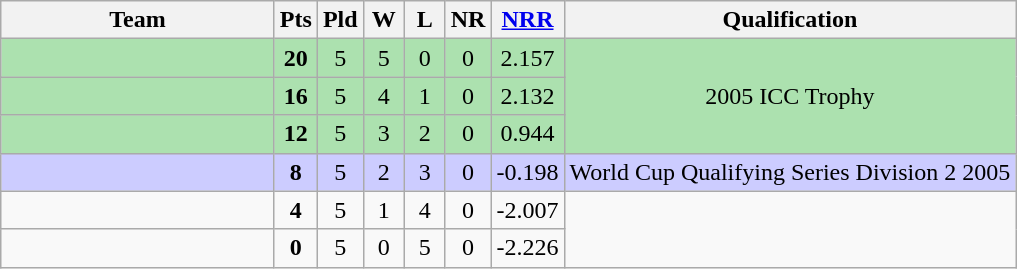<table class="wikitable" style="text-align:center">
<tr>
<th width=175>Team</th>
<th width=20  abbr="Points">Pts</th>
<th width=20  abbr="Played">Pld</th>
<th width=20  abbr="Won">W</th>
<th width=20  abbr="Lost">L</th>
<th width=20  abbr="No Result">NR</th>
<th width=35  abbr="Net Run Rate"><a href='#'>NRR</a></th>
<th>Qualification</th>
</tr>
<tr bgcolor=ACE1AF>
<td style="text-align:left;'"><strong></strong></td>
<td><strong>20</strong></td>
<td>5</td>
<td>5</td>
<td>0</td>
<td>0</td>
<td>2.157</td>
<td rowspan=3>2005 ICC Trophy</td>
</tr>
<tr bgcolor=ACE1AF>
<td style="text-align:left;"><strong></strong></td>
<td><strong>16</strong></td>
<td>5</td>
<td>4</td>
<td>1</td>
<td>0</td>
<td>2.132</td>
</tr>
<tr bgcolor=ACE1AF>
<td style="text-align:left;"><strong></strong></td>
<td><strong>12</strong></td>
<td>5</td>
<td>3</td>
<td>2</td>
<td>0</td>
<td>0.944</td>
</tr>
<tr bgcolor=CCCCFF>
<td style="text-align:left;"></td>
<td><strong>8</strong></td>
<td>5</td>
<td>2</td>
<td>3</td>
<td>0</td>
<td>-0.198</td>
<td>World Cup Qualifying Series Division 2 2005</td>
</tr>
<tr>
<td style="text-align:left;"></td>
<td><strong>4</strong></td>
<td>5</td>
<td>1</td>
<td>4</td>
<td>0</td>
<td>-2.007</td>
<td rowspan=2></td>
</tr>
<tr>
<td style="text-align:left;"></td>
<td><strong>0</strong></td>
<td>5</td>
<td>0</td>
<td>5</td>
<td>0</td>
<td>-2.226</td>
</tr>
</table>
